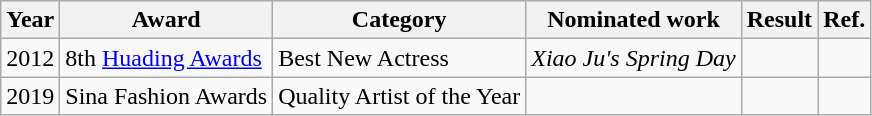<table class="wikitable">
<tr>
<th>Year</th>
<th>Award</th>
<th>Category</th>
<th>Nominated work</th>
<th>Result</th>
<th>Ref.</th>
</tr>
<tr>
<td>2012</td>
<td>8th <a href='#'>Huading Awards</a></td>
<td>Best New Actress</td>
<td><em>Xiao Ju's Spring Day</em></td>
<td></td>
<td></td>
</tr>
<tr>
<td>2019</td>
<td>Sina Fashion Awards</td>
<td>Quality Artist of the Year</td>
<td></td>
<td></td>
<td></td>
</tr>
</table>
